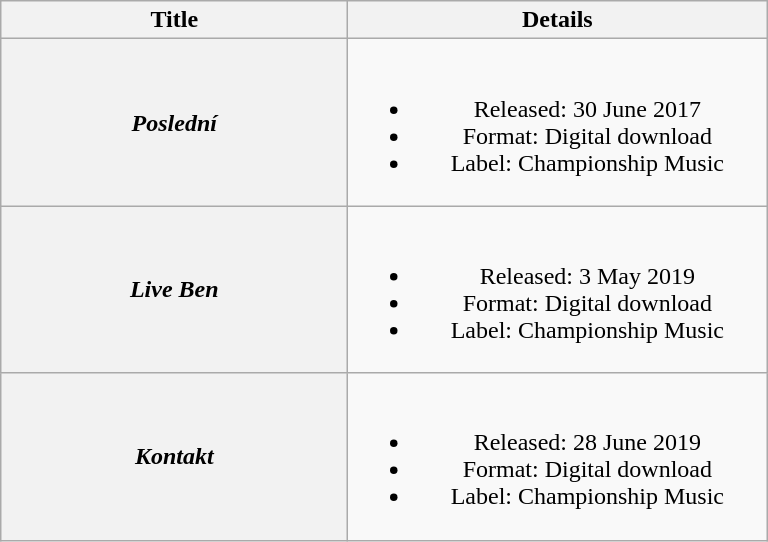<table class="wikitable plainrowheaders" style="text-align:center">
<tr>
<th scope="col" style="width:14em;">Title</th>
<th scope="col" style="width:17em;">Details</th>
</tr>
<tr>
<th scope="row"><em>Poslední</em></th>
<td><br><ul><li>Released: 30 June 2017</li><li>Format: Digital download</li><li>Label: Championship Music</li></ul></td>
</tr>
<tr>
<th scope="row"><em>Live Ben</em></th>
<td><br><ul><li>Released: 3 May 2019</li><li>Format: Digital download</li><li>Label: Championship Music</li></ul></td>
</tr>
<tr>
<th scope="row"><em>Kontakt</em></th>
<td><br><ul><li>Released: 28 June 2019</li><li>Format: Digital download</li><li>Label: Championship Music</li></ul></td>
</tr>
</table>
